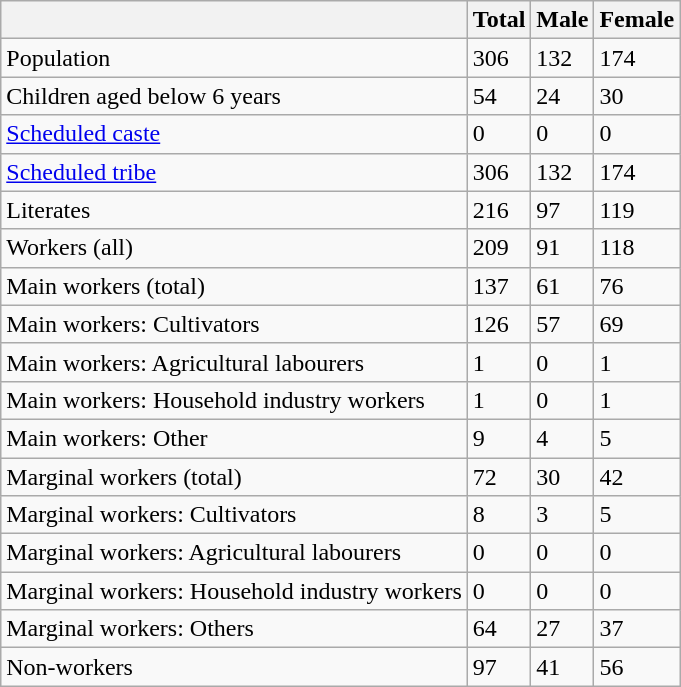<table class="wikitable sortable">
<tr>
<th></th>
<th>Total</th>
<th>Male</th>
<th>Female</th>
</tr>
<tr>
<td>Population</td>
<td>306</td>
<td>132</td>
<td>174</td>
</tr>
<tr>
<td>Children aged below 6 years</td>
<td>54</td>
<td>24</td>
<td>30</td>
</tr>
<tr>
<td><a href='#'>Scheduled caste</a></td>
<td>0</td>
<td>0</td>
<td>0</td>
</tr>
<tr>
<td><a href='#'>Scheduled tribe</a></td>
<td>306</td>
<td>132</td>
<td>174</td>
</tr>
<tr>
<td>Literates</td>
<td>216</td>
<td>97</td>
<td>119</td>
</tr>
<tr>
<td>Workers (all)</td>
<td>209</td>
<td>91</td>
<td>118</td>
</tr>
<tr>
<td>Main workers (total)</td>
<td>137</td>
<td>61</td>
<td>76</td>
</tr>
<tr>
<td>Main workers: Cultivators</td>
<td>126</td>
<td>57</td>
<td>69</td>
</tr>
<tr>
<td>Main workers: Agricultural labourers</td>
<td>1</td>
<td>0</td>
<td>1</td>
</tr>
<tr>
<td>Main workers: Household industry workers</td>
<td>1</td>
<td>0</td>
<td>1</td>
</tr>
<tr>
<td>Main workers: Other</td>
<td>9</td>
<td>4</td>
<td>5</td>
</tr>
<tr>
<td>Marginal workers (total)</td>
<td>72</td>
<td>30</td>
<td>42</td>
</tr>
<tr>
<td>Marginal workers: Cultivators</td>
<td>8</td>
<td>3</td>
<td>5</td>
</tr>
<tr>
<td>Marginal workers: Agricultural labourers</td>
<td>0</td>
<td>0</td>
<td>0</td>
</tr>
<tr>
<td>Marginal workers: Household industry workers</td>
<td>0</td>
<td>0</td>
<td>0</td>
</tr>
<tr>
<td>Marginal workers: Others</td>
<td>64</td>
<td>27</td>
<td>37</td>
</tr>
<tr>
<td>Non-workers</td>
<td>97</td>
<td>41</td>
<td>56</td>
</tr>
</table>
